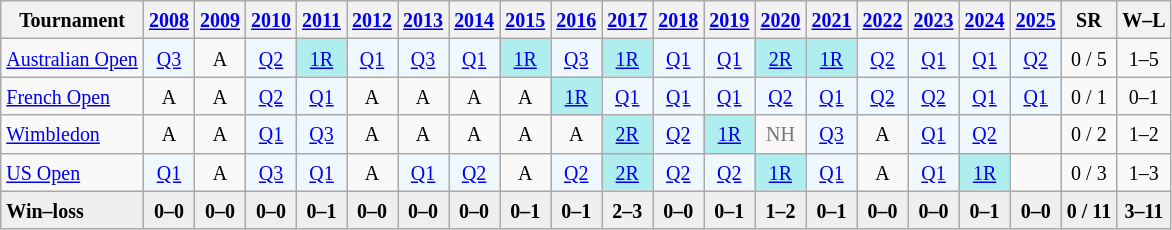<table class=wikitable style=text-align:center>
<tr>
<th><small>Tournament</small></th>
<th><a href='#'><small>2008</small></a></th>
<th><a href='#'><small>2009</small></a></th>
<th><a href='#'><small>2010</small></a></th>
<th><a href='#'><small>2011</small></a></th>
<th><a href='#'><small>2012</small></a></th>
<th><a href='#'><small>2013</small></a></th>
<th><a href='#'><small>2014</small></a></th>
<th><a href='#'><small>2015</small></a></th>
<th><a href='#'><small>2016</small></a></th>
<th><a href='#'><small>2017</small></a></th>
<th><a href='#'><small>2018</small></a></th>
<th><a href='#'><small>2019</small></a></th>
<th><a href='#'><small>2020</small></a></th>
<th><a href='#'><small>2021</small></a></th>
<th><a href='#'><small>2022</small></a></th>
<th><a href='#'><small>2023</small></a></th>
<th><a href='#'><small>2024</small></a></th>
<th><a href='#'><small>2025</small></a></th>
<th><small>SR</small></th>
<th><small>W–L</small></th>
</tr>
<tr>
<td align=left><a href='#'><small>Australian Open</small></a></td>
<td bgcolor=f0f8ff><a href='#'><small>Q3</small></a></td>
<td><small>A</small></td>
<td bgcolor=f0f8ff><a href='#'><small>Q2</small></a></td>
<td bgcolor=afeeee><a href='#'><small>1R</small></a></td>
<td bgcolor=f0f8ff><a href='#'><small>Q1</small></a></td>
<td bgcolor=f0f8ff><a href='#'><small>Q3</small></a></td>
<td bgcolor=f0f8ff><a href='#'><small>Q1</small></a></td>
<td bgcolor=afeeee><a href='#'><small>1R</small></a></td>
<td bgcolor=f0f8ff><a href='#'><small>Q3</small></a></td>
<td bgcolor=afeeee><a href='#'><small>1R</small></a></td>
<td bgcolor=f0f8ff><a href='#'><small>Q1</small></a></td>
<td bgcolor=f0f8ff><a href='#'><small>Q1</small></a></td>
<td bgcolor=afeeee><a href='#'><small>2R</small></a></td>
<td bgcolor=afeeee><a href='#'><small>1R</small></a></td>
<td bgcolor=f0f8ff><a href='#'><small>Q2</small></a></td>
<td bgcolor=f0f8ff><a href='#'><small>Q1</small></a></td>
<td bgcolor=f0f8ff><a href='#'><small>Q1</small></a></td>
<td bgcolor=f0f8ff><a href='#'><small>Q2</small></a></td>
<td><small>0 / 5</small></td>
<td><small>1–5</small></td>
</tr>
<tr>
<td align=left><a href='#'><small>French Open</small></a></td>
<td><small>A</small></td>
<td><small>A</small></td>
<td bgcolor=f0f8ff><a href='#'><small>Q2</small></a></td>
<td bgcolor=f0f8ff><a href='#'><small>Q1</small></a></td>
<td><small>A</small></td>
<td><small>A</small></td>
<td><small>A</small></td>
<td><small>A</small></td>
<td bgcolor=afeeee><a href='#'><small>1R</small></a></td>
<td bgcolor=f0f8ff><a href='#'><small>Q1</small></a></td>
<td bgcolor=f0f8ff><a href='#'><small>Q1</small></a></td>
<td bgcolor=f0f8ff><a href='#'><small>Q1</small></a></td>
<td bgcolor=f0f8ff><a href='#'><small>Q2</small></a></td>
<td bgcolor=f0f8ff><a href='#'><small>Q1</small></a></td>
<td bgcolor=f0f8ff><a href='#'><small>Q2</small></a></td>
<td bgcolor=f0f8ff><a href='#'><small>Q2</small></a></td>
<td bgcolor=f0f8ff><a href='#'><small>Q1</small></a></td>
<td bgcolor=f0f8ff><a href='#'><small>Q1</small></a></td>
<td><small>0 / 1</small></td>
<td><small>0–1</small></td>
</tr>
<tr>
<td align=left><a href='#'><small>Wimbledon</small></a></td>
<td><small>A</small></td>
<td><small>A</small></td>
<td bgcolor=f0f8ff><a href='#'><small>Q1</small></a></td>
<td bgcolor=f0f8ff><a href='#'><small>Q3</small></a></td>
<td><small>A</small></td>
<td><small>A</small></td>
<td><small>A</small></td>
<td><small>A</small></td>
<td><small>A</small></td>
<td bgcolor=afeeee><a href='#'><small>2R</small></a></td>
<td bgcolor=f0f8ff><a href='#'><small>Q2</small></a></td>
<td bgcolor=afeeee><a href='#'><small>1R</small></a></td>
<td style="color:#767676;"><small>NH</small></td>
<td bgcolor=f0f8ff><a href='#'><small>Q3</small></a></td>
<td><small>A</small></td>
<td bgcolor=f0f8ff><a href='#'><small>Q1</small></a></td>
<td bgcolor=f0f8ff><a href='#'><small>Q2</small></a></td>
<td></td>
<td><small>0 / 2</small></td>
<td><small>1–2</small></td>
</tr>
<tr>
<td align=left><a href='#'><small>US Open</small></a></td>
<td bgcolor=f0f8ff><a href='#'><small>Q1</small></a></td>
<td><small>A</small></td>
<td bgcolor=f0f8ff><a href='#'><small>Q3</small></a></td>
<td bgcolor=f0f8ff><a href='#'><small>Q1</small></a></td>
<td><small>A</small></td>
<td bgcolor=f0f8ff><a href='#'><small>Q1</small></a></td>
<td bgcolor=f0f8ff><a href='#'><small>Q2</small></a></td>
<td><small>A</small></td>
<td bgcolor=f0f8ff><a href='#'><small>Q2</small></a></td>
<td bgcolor=afeeee><a href='#'><small>2R</small></a></td>
<td bgcolor=f0f8ff><a href='#'><small>Q2</small></a></td>
<td bgcolor=f0f8ff><a href='#'><small>Q2</small></a></td>
<td bgcolor=afeeee><a href='#'><small>1R</small></a></td>
<td bgcolor=f0f8ff><a href='#'><small>Q1</small></a></td>
<td><small>A</small></td>
<td bgcolor=f0f8ff><a href='#'><small>Q1</small></a></td>
<td bgcolor=afeeee><a href='#'><small>1R</small></a></td>
<td></td>
<td><small>0 / 3</small></td>
<td><small>1–3</small></td>
</tr>
<tr style="background:#efefef; font-weight:bold;">
<td align=left><small>Win–loss</small></td>
<td><small>0–0</small></td>
<td><small>0–0</small></td>
<td><small>0–0</small></td>
<td><small>0–1</small></td>
<td><small>0–0</small></td>
<td><small>0–0</small></td>
<td><small>0–0</small></td>
<td><small>0–1</small></td>
<td><small>0–1</small></td>
<td><small>2–3</small></td>
<td><small>0–0</small></td>
<td><small>0–1</small></td>
<td><small>1–2</small></td>
<td><small>0–1</small></td>
<td><small>0–0</small></td>
<td><small>0–0</small></td>
<td><small>0–1</small></td>
<td><small>0–0</small></td>
<td><small>0 / 11</small></td>
<td><small>3–11</small></td>
</tr>
</table>
